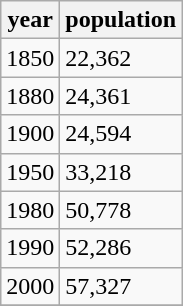<table class="wikitable">
<tr>
<th>year</th>
<th>population</th>
</tr>
<tr>
<td>1850</td>
<td>22,362</td>
</tr>
<tr>
<td>1880</td>
<td>24,361</td>
</tr>
<tr>
<td>1900</td>
<td>24,594</td>
</tr>
<tr>
<td>1950</td>
<td>33,218</td>
</tr>
<tr>
<td>1980</td>
<td>50,778</td>
</tr>
<tr>
<td>1990</td>
<td>52,286</td>
</tr>
<tr>
<td>2000</td>
<td>57,327</td>
</tr>
<tr>
</tr>
</table>
